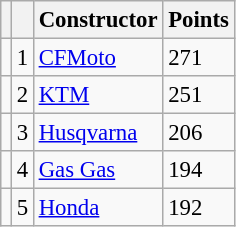<table class="wikitable" style="font-size: 95%;">
<tr>
<th></th>
<th></th>
<th>Constructor</th>
<th>Points</th>
</tr>
<tr>
<td></td>
<td align=center>1</td>
<td> <a href='#'>CFMoto</a></td>
<td align=left>271</td>
</tr>
<tr>
<td></td>
<td align=center>2</td>
<td> <a href='#'>KTM</a></td>
<td align=left>251</td>
</tr>
<tr>
<td></td>
<td align=center>3</td>
<td> <a href='#'>Husqvarna</a></td>
<td align=left>206</td>
</tr>
<tr>
<td></td>
<td align=center>4</td>
<td> <a href='#'>Gas Gas</a></td>
<td align=left>194</td>
</tr>
<tr>
<td></td>
<td align=center>5</td>
<td> <a href='#'>Honda</a></td>
<td align=left>192</td>
</tr>
</table>
